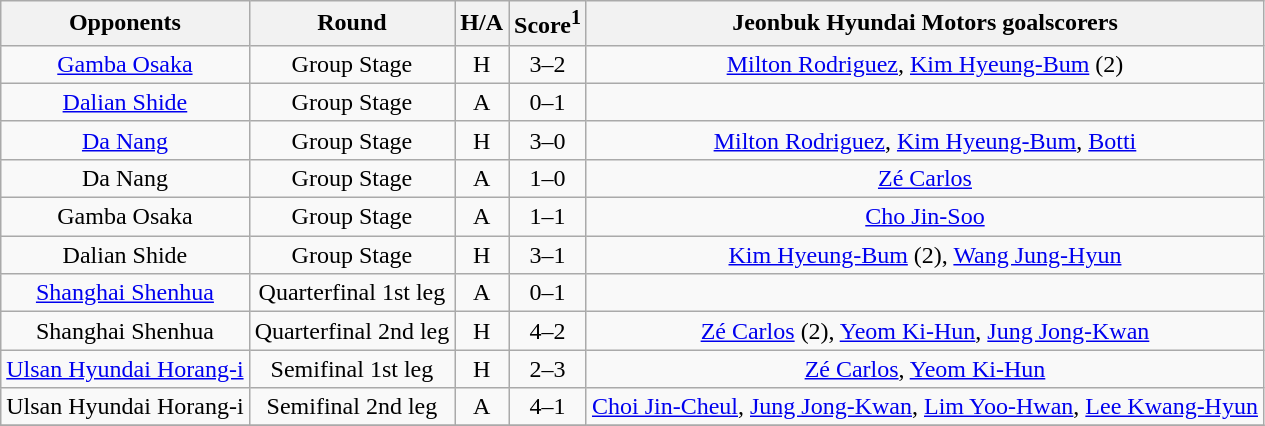<table class="wikitable" style="text-align: center">
<tr>
<th>Opponents</th>
<th>Round</th>
<th>H/A</th>
<th>Score<sup>1</sup></th>
<th>Jeonbuk Hyundai Motors goalscorers</th>
</tr>
<tr>
<td> <a href='#'>Gamba Osaka</a></td>
<td>Group Stage</td>
<td>H</td>
<td>3–2</td>
<td><a href='#'>Milton Rodriguez</a>, <a href='#'>Kim Hyeung-Bum</a> (2)</td>
</tr>
<tr>
<td> <a href='#'>Dalian Shide</a></td>
<td>Group Stage</td>
<td>A</td>
<td>0–1</td>
<td></td>
</tr>
<tr>
<td> <a href='#'>Da Nang</a></td>
<td>Group Stage</td>
<td>H</td>
<td>3–0</td>
<td><a href='#'>Milton Rodriguez</a>, <a href='#'>Kim Hyeung-Bum</a>, <a href='#'>Botti</a></td>
</tr>
<tr>
<td> Da Nang</td>
<td>Group Stage</td>
<td>A</td>
<td>1–0</td>
<td><a href='#'>Zé Carlos</a></td>
</tr>
<tr>
<td> Gamba Osaka</td>
<td>Group Stage</td>
<td>A</td>
<td>1–1</td>
<td><a href='#'>Cho Jin-Soo</a></td>
</tr>
<tr>
<td> Dalian Shide</td>
<td>Group Stage</td>
<td>H</td>
<td>3–1</td>
<td><a href='#'>Kim Hyeung-Bum</a> (2), <a href='#'>Wang Jung-Hyun</a></td>
</tr>
<tr>
<td> <a href='#'>Shanghai Shenhua</a></td>
<td>Quarterfinal 1st leg</td>
<td>A</td>
<td>0–1</td>
<td></td>
</tr>
<tr>
<td> Shanghai Shenhua</td>
<td>Quarterfinal 2nd leg</td>
<td>H</td>
<td>4–2</td>
<td><a href='#'>Zé Carlos</a> (2), <a href='#'>Yeom Ki-Hun</a>, <a href='#'>Jung Jong-Kwan</a></td>
</tr>
<tr>
<td> <a href='#'>Ulsan Hyundai Horang-i</a></td>
<td>Semifinal 1st leg</td>
<td>H</td>
<td>2–3</td>
<td><a href='#'>Zé Carlos</a>, <a href='#'>Yeom Ki-Hun</a></td>
</tr>
<tr>
<td> Ulsan Hyundai Horang-i</td>
<td>Semifinal 2nd leg</td>
<td>A</td>
<td>4–1</td>
<td><a href='#'>Choi Jin-Cheul</a>, <a href='#'>Jung Jong-Kwan</a>, <a href='#'>Lim Yoo-Hwan</a>, <a href='#'>Lee Kwang-Hyun</a></td>
</tr>
<tr>
</tr>
</table>
